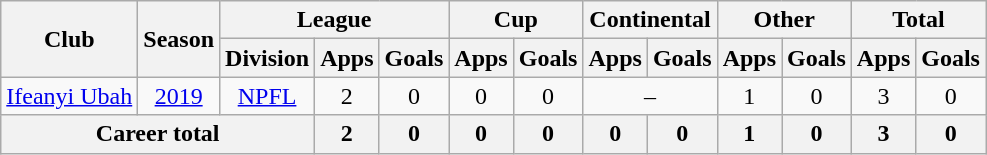<table class="wikitable" style="text-align: center">
<tr>
<th rowspan="2">Club</th>
<th rowspan="2">Season</th>
<th colspan="3">League</th>
<th colspan="2">Cup</th>
<th colspan="2">Continental</th>
<th colspan="2">Other</th>
<th colspan="2">Total</th>
</tr>
<tr>
<th>Division</th>
<th>Apps</th>
<th>Goals</th>
<th>Apps</th>
<th>Goals</th>
<th>Apps</th>
<th>Goals</th>
<th>Apps</th>
<th>Goals</th>
<th>Apps</th>
<th>Goals</th>
</tr>
<tr>
<td><a href='#'>Ifeanyi Ubah</a></td>
<td><a href='#'>2019</a></td>
<td><a href='#'>NPFL</a></td>
<td>2</td>
<td>0</td>
<td>0</td>
<td>0</td>
<td colspan="2">–</td>
<td>1</td>
<td>0</td>
<td>3</td>
<td>0</td>
</tr>
<tr>
<th colspan="3"><strong>Career total</strong></th>
<th>2</th>
<th>0</th>
<th>0</th>
<th>0</th>
<th>0</th>
<th>0</th>
<th>1</th>
<th>0</th>
<th>3</th>
<th>0</th>
</tr>
</table>
